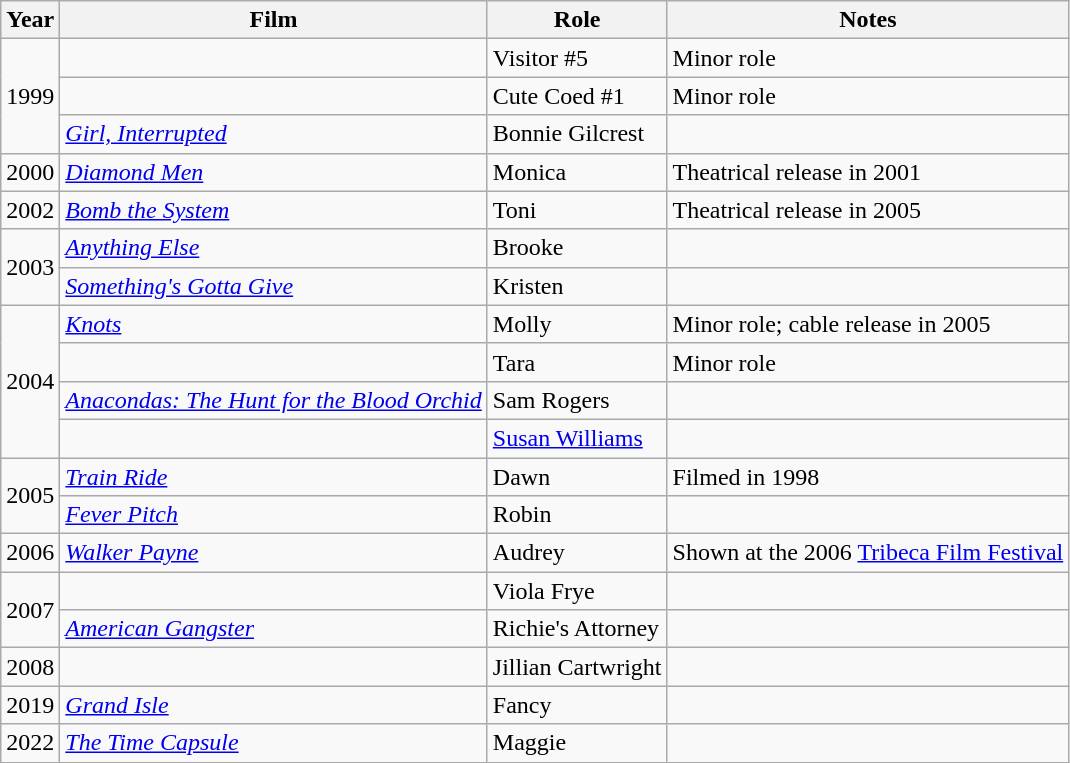<table class="wikitable sortable">
<tr>
<th>Year</th>
<th>Film</th>
<th>Role</th>
<th class="unsortable">Notes</th>
</tr>
<tr>
<td rowspan=3>1999</td>
<td><em></em></td>
<td>Visitor #5</td>
<td>Minor role</td>
</tr>
<tr>
<td><em></em></td>
<td>Cute Coed #1</td>
<td>Minor role</td>
</tr>
<tr>
<td><em><a href='#'>Girl, Interrupted</a></em></td>
<td>Bonnie Gilcrest</td>
<td></td>
</tr>
<tr>
<td>2000</td>
<td><em><a href='#'>Diamond Men</a></em></td>
<td>Monica</td>
<td>Theatrical release in 2001</td>
</tr>
<tr>
<td>2002</td>
<td><em><a href='#'>Bomb the System</a></em></td>
<td>Toni</td>
<td>Theatrical release in 2005</td>
</tr>
<tr>
<td rowspan=2>2003</td>
<td><em><a href='#'>Anything Else</a></em></td>
<td>Brooke</td>
<td></td>
</tr>
<tr>
<td><em><a href='#'>Something's Gotta Give</a></em></td>
<td>Kristen</td>
<td></td>
</tr>
<tr>
<td rowspan=4>2004</td>
<td><em><a href='#'>Knots</a></em></td>
<td>Molly</td>
<td>Minor role; cable release in 2005</td>
</tr>
<tr>
<td><em></em></td>
<td>Tara</td>
<td>Minor role</td>
</tr>
<tr>
<td><em><a href='#'>Anacondas: The Hunt for the Blood Orchid</a></em></td>
<td>Sam Rogers</td>
<td></td>
</tr>
<tr>
<td><em></em></td>
<td><a href='#'>Susan Williams</a></td>
<td></td>
</tr>
<tr>
<td rowspan=2>2005</td>
<td><em><a href='#'>Train Ride</a></em></td>
<td>Dawn</td>
<td>Filmed in 1998</td>
</tr>
<tr>
<td><em><a href='#'>Fever Pitch</a></em></td>
<td>Robin</td>
<td></td>
</tr>
<tr>
<td>2006</td>
<td><em><a href='#'>Walker Payne</a></em></td>
<td>Audrey</td>
<td>Shown at the 2006 <a href='#'>Tribeca Film Festival</a></td>
</tr>
<tr>
<td rowspan=2>2007</td>
<td><em></em></td>
<td>Viola Frye</td>
<td></td>
</tr>
<tr>
<td><em><a href='#'>American Gangster</a></em></td>
<td>Richie's Attorney</td>
<td></td>
</tr>
<tr>
<td>2008</td>
<td><em></em></td>
<td>Jillian Cartwright</td>
<td></td>
</tr>
<tr>
<td>2019</td>
<td><em><a href='#'>Grand Isle</a></em></td>
<td>Fancy</td>
<td></td>
</tr>
<tr>
<td>2022</td>
<td><em><a href='#'>The Time Capsule</a></em></td>
<td>Maggie</td>
<td></td>
</tr>
</table>
